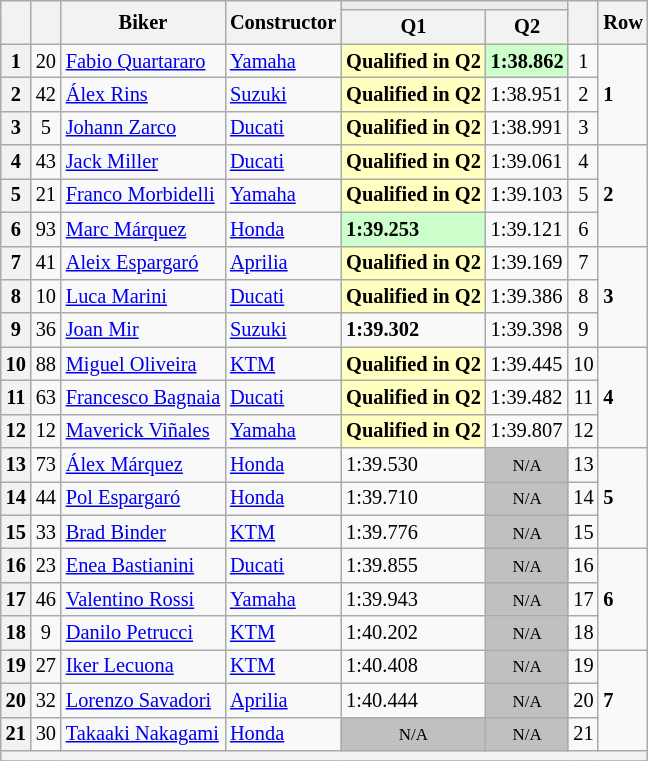<table class="wikitable sortable" style="font-size: 85%;">
<tr>
<th rowspan="2"></th>
<th rowspan="2"></th>
<th rowspan="2">Biker</th>
<th rowspan="2">Constructor</th>
<th colspan="2" style="background:#eaecf0; text-align:center;"></th>
<th rowspan="2"></th>
<th rowspan="2">Row</th>
</tr>
<tr>
<th scope="col">Q1</th>
<th scope="col">Q2</th>
</tr>
<tr>
<th scope="row">1</th>
<td align="center">20</td>
<td> <a href='#'>Fabio Quartararo</a></td>
<td><a href='#'>Yamaha</a></td>
<td style="background:#ffffbf;"><strong>Qualified in Q2</strong></td>
<td style="background:#ccffcc;"><strong>1:38.862</strong></td>
<td align="center">1</td>
<td rowspan="3"><strong>1</strong></td>
</tr>
<tr>
<th scope="row">2</th>
<td align="center">42</td>
<td> <a href='#'>Álex Rins</a></td>
<td><a href='#'>Suzuki</a></td>
<td style="background:#ffffbf;"><strong>Qualified in Q2</strong></td>
<td>1:38.951</td>
<td align="center">2</td>
</tr>
<tr>
<th scope="row">3</th>
<td align="center">5</td>
<td> <a href='#'>Johann Zarco</a></td>
<td><a href='#'>Ducati</a></td>
<td style="background:#ffffbf;"><strong>Qualified in Q2</strong></td>
<td>1:38.991</td>
<td align="center">3</td>
</tr>
<tr>
<th scope="row">4</th>
<td align="center">43</td>
<td> <a href='#'>Jack Miller</a></td>
<td><a href='#'>Ducati</a></td>
<td style="background:#ffffbf;"><strong>Qualified in Q2</strong></td>
<td>1:39.061</td>
<td align="center">4</td>
<td rowspan="3"><strong>2</strong></td>
</tr>
<tr>
<th scope="row">5</th>
<td align="center">21</td>
<td> <a href='#'>Franco Morbidelli</a></td>
<td><a href='#'>Yamaha</a></td>
<td style="background:#ffffbf;"><strong>Qualified in Q2</strong></td>
<td>1:39.103</td>
<td align="center">5</td>
</tr>
<tr>
<th scope="row">6</th>
<td align="center">93</td>
<td> <a href='#'>Marc Márquez</a></td>
<td><a href='#'>Honda</a></td>
<td style="background:#ccffcc;"><strong>1:39.253</strong></td>
<td>1:39.121</td>
<td align="center">6</td>
</tr>
<tr>
<th scope="row">7</th>
<td align="center">41</td>
<td> <a href='#'>Aleix Espargaró</a></td>
<td><a href='#'>Aprilia</a></td>
<td style="background:#ffffbf;"><strong>Qualified in Q2</strong></td>
<td>1:39.169</td>
<td align="center">7</td>
<td rowspan="3"><strong>3</strong></td>
</tr>
<tr>
<th scope="row">8</th>
<td align="center">10</td>
<td> <a href='#'>Luca Marini</a></td>
<td><a href='#'>Ducati</a></td>
<td style="background:#ffffbf;"><strong>Qualified in Q2</strong></td>
<td>1:39.386</td>
<td align="center">8</td>
</tr>
<tr>
<th scope="row">9</th>
<td align="center">36</td>
<td> <a href='#'>Joan Mir</a></td>
<td><a href='#'>Suzuki</a></td>
<td><strong>1:39.302</strong></td>
<td>1:39.398</td>
<td align="center">9</td>
</tr>
<tr>
<th scope="row">10</th>
<td align="center">88</td>
<td> <a href='#'>Miguel Oliveira</a></td>
<td><a href='#'>KTM</a></td>
<td style="background:#ffffbf;"><strong>Qualified in Q2</strong></td>
<td>1:39.445</td>
<td align="center">10</td>
<td rowspan="3"><strong>4</strong></td>
</tr>
<tr>
<th scope="row">11</th>
<td align="center">63</td>
<td> <a href='#'>Francesco Bagnaia</a></td>
<td><a href='#'>Ducati</a></td>
<td style="background:#ffffbf;"><strong>Qualified in Q2</strong></td>
<td>1:39.482</td>
<td align="center">11</td>
</tr>
<tr>
<th scope="row">12</th>
<td align="center">12</td>
<td> <a href='#'>Maverick Viñales</a></td>
<td><a href='#'>Yamaha</a></td>
<td style="background:#ffffbf;"><strong>Qualified in Q2</strong></td>
<td>1:39.807</td>
<td align="center">12</td>
</tr>
<tr>
<th scope="row">13</th>
<td align="center">73</td>
<td> <a href='#'>Álex Márquez</a></td>
<td><a href='#'>Honda</a></td>
<td>1:39.530</td>
<td style="background: silver" align="center" data-sort-value="13"><small>N/A</small></td>
<td align="center">13</td>
<td rowspan="3"><strong>5</strong></td>
</tr>
<tr>
<th scope="row">14</th>
<td align="center">44</td>
<td> <a href='#'>Pol Espargaró</a></td>
<td><a href='#'>Honda</a></td>
<td>1:39.710</td>
<td style="background: silver" align="center" data-sort-value="14"><small>N/A</small></td>
<td align="center">14</td>
</tr>
<tr>
<th scope="row">15</th>
<td align="center">33</td>
<td> <a href='#'>Brad Binder</a></td>
<td><a href='#'>KTM</a></td>
<td>1:39.776</td>
<td style="background: silver" align="center" data-sort-value="15"><small>N/A</small></td>
<td align="center">15</td>
</tr>
<tr>
<th scope="row">16</th>
<td align="center">23</td>
<td> <a href='#'>Enea Bastianini</a></td>
<td><a href='#'>Ducati</a></td>
<td>1:39.855</td>
<td style="background: silver" align="center" data-sort-value="16"><small>N/A</small></td>
<td align="center">16</td>
<td rowspan="3"><strong>6</strong></td>
</tr>
<tr>
<th scope="row">17</th>
<td align="center">46</td>
<td> <a href='#'>Valentino Rossi</a></td>
<td><a href='#'>Yamaha</a></td>
<td>1:39.943</td>
<td style="background: silver" align="center" data-sort-value="17"><small>N/A</small></td>
<td align="center">17</td>
</tr>
<tr>
<th scope="row">18</th>
<td align="center">9</td>
<td> <a href='#'>Danilo Petrucci</a></td>
<td><a href='#'>KTM</a></td>
<td>1:40.202</td>
<td style="background: silver" align="center" data-sort-value="18"><small>N/A</small></td>
<td align="center">18</td>
</tr>
<tr>
<th scope="row">19</th>
<td align="center">27</td>
<td> <a href='#'>Iker Lecuona</a></td>
<td><a href='#'>KTM</a></td>
<td>1:40.408</td>
<td style="background: silver" align="center" data-sort-value="19"><small>N/A</small></td>
<td align="center">19</td>
<td rowspan="3"><strong>7</strong></td>
</tr>
<tr>
<th scope="row">20</th>
<td align="center">32</td>
<td> <a href='#'>Lorenzo Savadori</a></td>
<td><a href='#'>Aprilia</a></td>
<td>1:40.444</td>
<td style="background: silver" align="center" data-sort-value="20"><small>N/A</small></td>
<td align="center">20</td>
</tr>
<tr>
<th scope="row">21</th>
<td align="center">30</td>
<td> <a href='#'>Takaaki Nakagami</a></td>
<td><a href='#'>Honda</a></td>
<td style="background: silver" align="center" data-sort-value="21"><small>N/A</small></td>
<td style="background: silver" align="center" data-sort-value="21"><small>N/A</small></td>
<td align="center">21</td>
</tr>
<tr>
<th colspan=9></th>
</tr>
<tr>
</tr>
</table>
